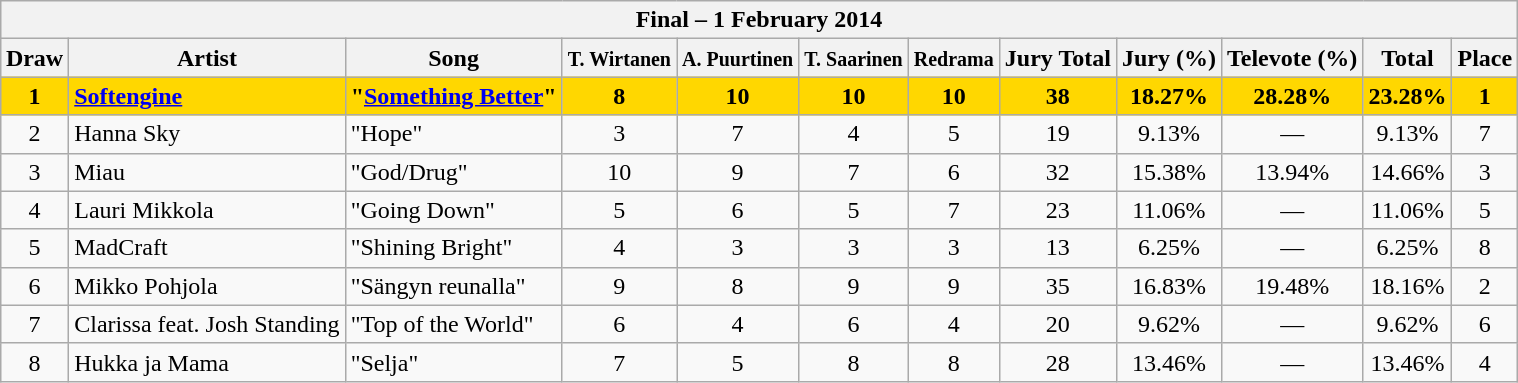<table class="sortable wikitable" style="margin: 1em auto 1em auto; text-align:center;">
<tr>
<th colspan=12>Final – 1 February 2014</th>
</tr>
<tr>
<th>Draw</th>
<th>Artist</th>
<th>Song</th>
<th><small>T. Wirtanen</small></th>
<th><small>A. Puurtinen</small></th>
<th><small>T. Saarinen</small></th>
<th><small>Redrama</small></th>
<th>Jury Total</th>
<th>Jury (%)</th>
<th>Televote (%)</th>
<th>Total</th>
<th>Place</th>
</tr>
<tr style="font-weight:bold;background:gold;">
<td>1</td>
<td align="left"><a href='#'>Softengine</a></td>
<td align="left">"<a href='#'>Something Better</a>"</td>
<td>8</td>
<td>10</td>
<td>10</td>
<td>10</td>
<td>38</td>
<td>18.27%</td>
<td>28.28%</td>
<td>23.28%</td>
<td>1</td>
</tr>
<tr>
<td>2</td>
<td align="left">Hanna Sky</td>
<td align="left">"Hope"</td>
<td>3</td>
<td>7</td>
<td>4</td>
<td>5</td>
<td>19</td>
<td>9.13%</td>
<td>—</td>
<td>9.13%</td>
<td>7</td>
</tr>
<tr>
<td>3</td>
<td align="left">Miau</td>
<td align="left">"God/Drug"</td>
<td>10</td>
<td>9</td>
<td>7</td>
<td>6</td>
<td>32</td>
<td>15.38%</td>
<td>13.94%</td>
<td>14.66%</td>
<td>3</td>
</tr>
<tr>
<td>4</td>
<td align="left">Lauri Mikkola</td>
<td align="left">"Going Down"</td>
<td>5</td>
<td>6</td>
<td>5</td>
<td>7</td>
<td>23</td>
<td>11.06%</td>
<td>—</td>
<td>11.06%</td>
<td>5</td>
</tr>
<tr>
<td>5</td>
<td align="left">MadCraft</td>
<td align="left">"Shining Bright"</td>
<td>4</td>
<td>3</td>
<td>3</td>
<td>3</td>
<td>13</td>
<td>6.25%</td>
<td>—</td>
<td>6.25%</td>
<td>8</td>
</tr>
<tr>
<td>6</td>
<td align="left">Mikko Pohjola</td>
<td align="left">"Sängyn reunalla"</td>
<td>9</td>
<td>8</td>
<td>9</td>
<td>9</td>
<td>35</td>
<td>16.83%</td>
<td>19.48%</td>
<td>18.16%</td>
<td>2</td>
</tr>
<tr>
<td>7</td>
<td align="left">Clarissa feat. Josh Standing</td>
<td align="left">"Top of the World"</td>
<td>6</td>
<td>4</td>
<td>6</td>
<td>4</td>
<td>20</td>
<td>9.62%</td>
<td>—</td>
<td>9.62%</td>
<td>6</td>
</tr>
<tr>
<td>8</td>
<td align="left">Hukka ja Mama</td>
<td align="left">"Selja"</td>
<td>7</td>
<td>5</td>
<td>8</td>
<td>8</td>
<td>28</td>
<td>13.46%</td>
<td>—</td>
<td>13.46%</td>
<td>4</td>
</tr>
</table>
